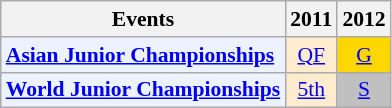<table class="wikitable" style="font-size: 90%; text-align:center">
<tr>
<th>Events</th>
<th>2011</th>
<th>2012</th>
</tr>
<tr>
<td bgcolor="#ECF2FF"; align="left"><strong><a href='#'>Asian Junior Championships</a></strong></td>
<td bgcolor=FFEBCD><a href='#'>QF</a></td>
<td bgcolor=gold><a href='#'>G</a></td>
</tr>
<tr>
<td bgcolor="#ECF2FF"; align="left"><strong><a href='#'>World Junior Championships</a></strong></td>
<td bgcolor=FFEBCD><a href='#'>5th</a></td>
<td bgcolor=silver><a href='#'>S</a></td>
</tr>
</table>
